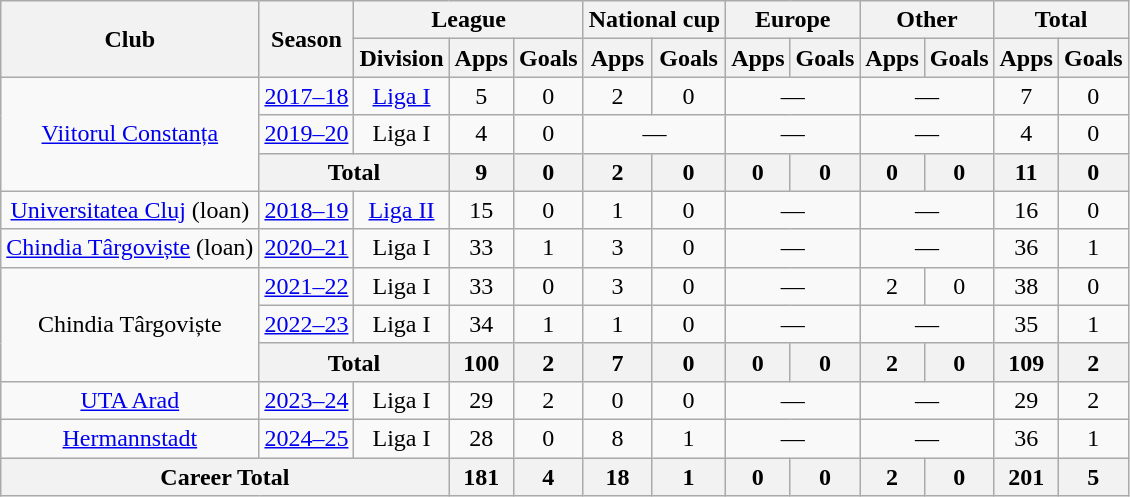<table class=wikitable style=text-align:center>
<tr>
<th rowspan=2>Club</th>
<th rowspan=2>Season</th>
<th colspan=3>League</th>
<th colspan=2>National cup</th>
<th colspan=2>Europe</th>
<th colspan=2>Other</th>
<th colspan=2>Total</th>
</tr>
<tr>
<th>Division</th>
<th>Apps</th>
<th>Goals</th>
<th>Apps</th>
<th>Goals</th>
<th>Apps</th>
<th>Goals</th>
<th>Apps</th>
<th>Goals</th>
<th>Apps</th>
<th>Goals</th>
</tr>
<tr>
<td rowspan="3"><a href='#'>Viitorul Constanța</a></td>
<td><a href='#'>2017–18</a></td>
<td><a href='#'>Liga I</a></td>
<td>5</td>
<td>0</td>
<td>2</td>
<td>0</td>
<td colspan=2>—</td>
<td colspan=2>—</td>
<td>7</td>
<td>0</td>
</tr>
<tr>
<td><a href='#'>2019–20</a></td>
<td>Liga I</td>
<td>4</td>
<td>0</td>
<td colspan=2>—</td>
<td colspan=2>—</td>
<td colspan=2>—</td>
<td>4</td>
<td>0</td>
</tr>
<tr>
<th colspan=2>Total</th>
<th>9</th>
<th>0</th>
<th>2</th>
<th>0</th>
<th>0</th>
<th>0</th>
<th>0</th>
<th>0</th>
<th>11</th>
<th>0</th>
</tr>
<tr>
<td><a href='#'>Universitatea Cluj</a> (loan)</td>
<td><a href='#'>2018–19</a></td>
<td><a href='#'>Liga II</a></td>
<td>15</td>
<td>0</td>
<td>1</td>
<td>0</td>
<td colspan=2>—</td>
<td colspan=2>—</td>
<td>16</td>
<td>0</td>
</tr>
<tr>
<td rowspan="1"><a href='#'>Chindia Târgoviște</a> (loan)</td>
<td><a href='#'>2020–21</a></td>
<td>Liga I</td>
<td>33</td>
<td>1</td>
<td>3</td>
<td>0</td>
<td colspan=2>—</td>
<td colspan=2>—</td>
<td>36</td>
<td>1</td>
</tr>
<tr>
<td rowspan="3">Chindia Târgoviște</td>
<td><a href='#'>2021–22</a></td>
<td>Liga I</td>
<td>33</td>
<td>0</td>
<td>3</td>
<td>0</td>
<td colspan=2>—</td>
<td>2</td>
<td>0</td>
<td>38</td>
<td>0</td>
</tr>
<tr>
<td><a href='#'>2022–23</a></td>
<td>Liga I</td>
<td>34</td>
<td>1</td>
<td>1</td>
<td>0</td>
<td colspan=2>—</td>
<td colspan=2>—</td>
<td>35</td>
<td>1</td>
</tr>
<tr>
<th colspan=2>Total</th>
<th>100</th>
<th>2</th>
<th>7</th>
<th>0</th>
<th>0</th>
<th>0</th>
<th>2</th>
<th>0</th>
<th>109</th>
<th>2</th>
</tr>
<tr>
<td rowspan="1"><a href='#'>UTA Arad</a></td>
<td><a href='#'>2023–24</a></td>
<td>Liga I</td>
<td>29</td>
<td>2</td>
<td>0</td>
<td>0</td>
<td colspan=2>—</td>
<td colspan=2>—</td>
<td>29</td>
<td>2</td>
</tr>
<tr>
<td rowspan="1"><a href='#'>Hermannstadt</a></td>
<td><a href='#'>2024–25</a></td>
<td>Liga I</td>
<td>28</td>
<td>0</td>
<td>8</td>
<td>1</td>
<td colspan=2>—</td>
<td colspan=2>—</td>
<td>36</td>
<td>1</td>
</tr>
<tr>
<th colspan="3">Career Total</th>
<th>181</th>
<th>4</th>
<th>18</th>
<th>1</th>
<th>0</th>
<th>0</th>
<th>2</th>
<th>0</th>
<th>201</th>
<th>5</th>
</tr>
</table>
